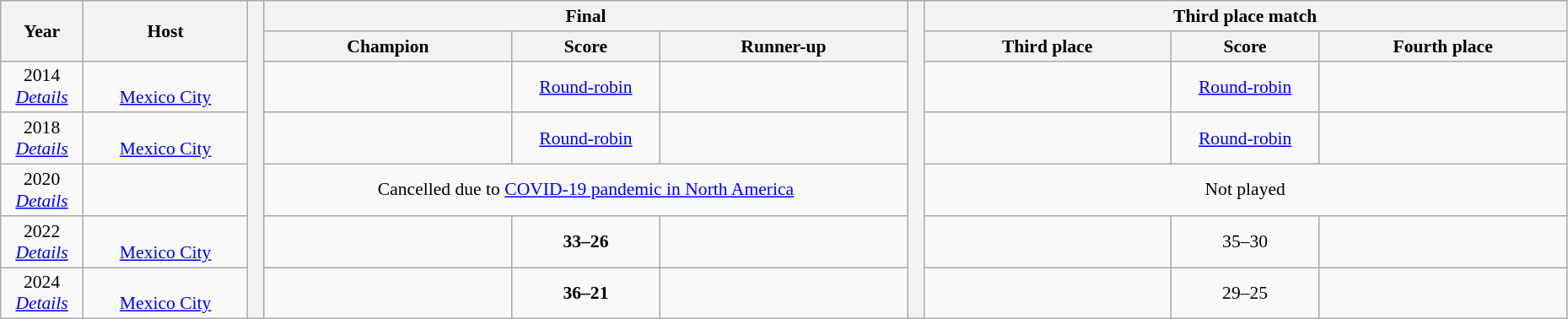<table class="wikitable" style="font-size:90%; width: 98%; text-align: center;">
<tr bgcolor=#C1D8FF>
<th rowspan=2 width=5%>Year</th>
<th rowspan=2 width=10%>Host</th>
<th rowspan="7" width="1%" bgcolor="ffffff"></th>
<th colspan=3>Final</th>
<th rowspan="7" width="1%" bgcolor="ffffff"></th>
<th colspan=3>Third place match</th>
</tr>
<tr>
<th width=15%>Champion</th>
<th width=9%>Score</th>
<th width=15%>Runner-up</th>
<th width=15%>Third place</th>
<th width=9%>Score</th>
<th width=15%>Fourth place</th>
</tr>
<tr>
<td>2014<br><em><a href='#'>Details</a></em></td>
<td><br><a href='#'>Mexico City</a></td>
<td><strong></strong></td>
<td><a href='#'>Round-robin</a></td>
<td></td>
<td></td>
<td><a href='#'>Round-robin</a></td>
<td></td>
</tr>
<tr>
<td>2018<br><em><a href='#'>Details</a></em></td>
<td><br><a href='#'>Mexico City</a></td>
<td><strong></strong></td>
<td><a href='#'>Round-robin</a></td>
<td></td>
<td></td>
<td><a href='#'>Round-robin</a></td>
<td></td>
</tr>
<tr>
<td>2020<br><em><a href='#'>Details</a></em></td>
<td></td>
<td colspan=3>Cancelled due to <a href='#'>COVID-19 pandemic in North America</a></td>
<td colspan=3>Not played</td>
</tr>
<tr>
<td>2022<br><em><a href='#'>Details</a></em></td>
<td><br><a href='#'>Mexico City</a></td>
<td><strong></strong></td>
<td><strong>33–26</strong></td>
<td></td>
<td></td>
<td>35–30</td>
<td></td>
</tr>
<tr>
<td>2024<br><em><a href='#'>Details</a></em></td>
<td><br><a href='#'>Mexico City</a></td>
<td><strong></strong></td>
<td><strong>36–21</strong></td>
<td></td>
<td></td>
<td>29–25</td>
<td></td>
</tr>
</table>
